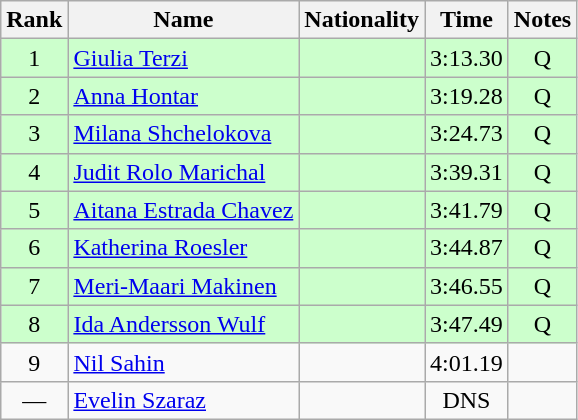<table class="wikitable sortable" style="text-align:center">
<tr>
<th>Rank</th>
<th>Name</th>
<th>Nationality</th>
<th>Time</th>
<th>Notes</th>
</tr>
<tr bgcolor=ccffcc>
<td>1</td>
<td align=left><a href='#'>Giulia Terzi</a></td>
<td align=left></td>
<td>3:13.30</td>
<td>Q</td>
</tr>
<tr bgcolor=ccffcc>
<td>2</td>
<td align=left><a href='#'>Anna Hontar</a></td>
<td align=left></td>
<td>3:19.28</td>
<td>Q</td>
</tr>
<tr bgcolor=ccffcc>
<td>3</td>
<td align=left><a href='#'>Milana Shchelokova</a></td>
<td align=left></td>
<td>3:24.73</td>
<td>Q</td>
</tr>
<tr bgcolor=ccffcc>
<td>4</td>
<td align=left><a href='#'>Judit Rolo Marichal</a></td>
<td align=left></td>
<td>3:39.31</td>
<td>Q</td>
</tr>
<tr bgcolor=ccffcc>
<td>5</td>
<td align=left><a href='#'>Aitana Estrada Chavez</a></td>
<td align=left></td>
<td>3:41.79</td>
<td>Q</td>
</tr>
<tr bgcolor=ccffcc>
<td>6</td>
<td align=left><a href='#'>Katherina Roesler</a></td>
<td align=left></td>
<td>3:44.87</td>
<td>Q</td>
</tr>
<tr bgcolor=ccffcc>
<td>7</td>
<td align=left><a href='#'>Meri-Maari Makinen</a></td>
<td align=left></td>
<td>3:46.55</td>
<td>Q</td>
</tr>
<tr bgcolor=ccffcc>
<td>8</td>
<td align=left><a href='#'>Ida Andersson Wulf</a></td>
<td align=left></td>
<td>3:47.49</td>
<td>Q</td>
</tr>
<tr>
<td>9</td>
<td align=left><a href='#'>Nil Sahin</a></td>
<td align=left></td>
<td>4:01.19</td>
<td></td>
</tr>
<tr>
<td>—</td>
<td align=left><a href='#'>Evelin Szaraz</a></td>
<td align=left></td>
<td>DNS</td>
<td></td>
</tr>
</table>
